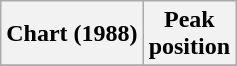<table class="wikitable plainrowheaders" style="text-align:center">
<tr>
<th scope="col">Chart (1988)</th>
<th scope="col">Peak<br> position</th>
</tr>
<tr>
</tr>
</table>
